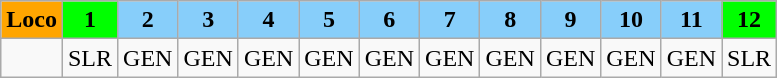<table class="wikitable plainrowheaders unsortable" style="text-align:center">
<tr>
<th scope="col" rowspan="1" style="background:orange;">Loco</th>
<th scope="col" rowspan="1" style="background:lime;">1</th>
<th scope="col" rowspan="1" style="background:lightskyblue;">2</th>
<th scope="col" rowspan="1" style="background:lightskyblue;">3</th>
<th scope="col" rowspan="1" style="background:lightskyblue;">4</th>
<th scope="col" rowspan="1" style="background:lightskyblue;">5</th>
<th scope="col" rowspan="1" style="background:lightskyblue;">6</th>
<th scope="col" rowspan="1" style="background:lightskyblue;">7</th>
<th scope="col" rowspan="1" style="background:lightskyblue;">8</th>
<th scope="col" rowspan="1" style="background:lightskyblue;">9</th>
<th scope="col" rowspan="1" style="background:lightskyblue;">10</th>
<th scope="col" rowspan="1" style="background:lightskyblue;">11</th>
<th scope="col" rowspan="1" style="background:lime;">12</th>
</tr>
<tr>
<td></td>
<td>SLR</td>
<td>GEN</td>
<td>GEN</td>
<td>GEN</td>
<td>GEN</td>
<td>GEN</td>
<td>GEN</td>
<td>GEN</td>
<td>GEN</td>
<td>GEN</td>
<td>GEN</td>
<td>SLR</td>
</tr>
</table>
